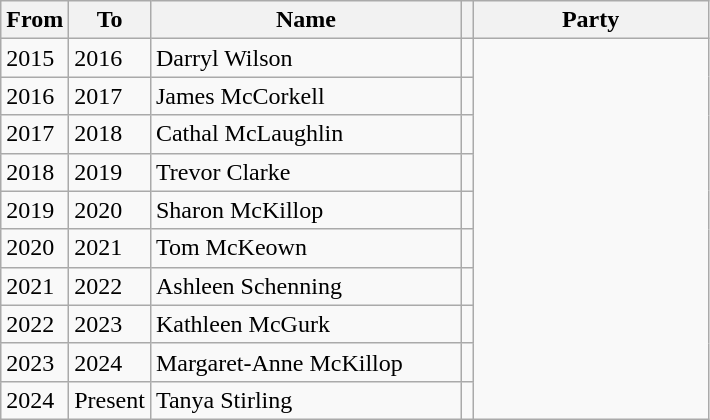<table class="wikitable sortable">
<tr>
<th>From</th>
<th>To</th>
<th scope="col" width="200">Name</th>
<th class="unsortable"></th>
<th scope="col" width="150">Party</th>
</tr>
<tr>
<td>2015</td>
<td>2016</td>
<td>Darryl Wilson</td>
<td></td>
</tr>
<tr>
<td>2016</td>
<td>2017</td>
<td>James McCorkell</td>
<td></td>
</tr>
<tr>
<td>2017</td>
<td>2018</td>
<td>Cathal McLaughlin</td>
<td></td>
</tr>
<tr>
<td>2018</td>
<td>2019</td>
<td>Trevor Clarke</td>
<td></td>
</tr>
<tr>
<td>2019</td>
<td>2020</td>
<td>Sharon McKillop</td>
<td></td>
</tr>
<tr>
<td>2020</td>
<td>2021</td>
<td>Tom McKeown</td>
<td></td>
</tr>
<tr>
<td>2021</td>
<td>2022</td>
<td>Ashleen Schenning</td>
<td></td>
</tr>
<tr>
<td>2022</td>
<td>2023</td>
<td>Kathleen McGurk</td>
<td></td>
</tr>
<tr>
<td>2023</td>
<td>2024</td>
<td>Margaret-Anne McKillop</td>
<td></td>
</tr>
<tr>
<td>2024</td>
<td>Present</td>
<td>Tanya Stirling</td>
<td></td>
</tr>
</table>
